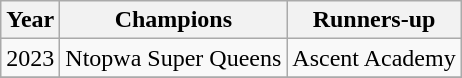<table class="wikitable">
<tr>
<th>Year</th>
<th>Champions</th>
<th>Runners-up</th>
</tr>
<tr>
<td>2023</td>
<td>Ntopwa Super Queens</td>
<td>Ascent Academy</td>
</tr>
<tr>
</tr>
</table>
